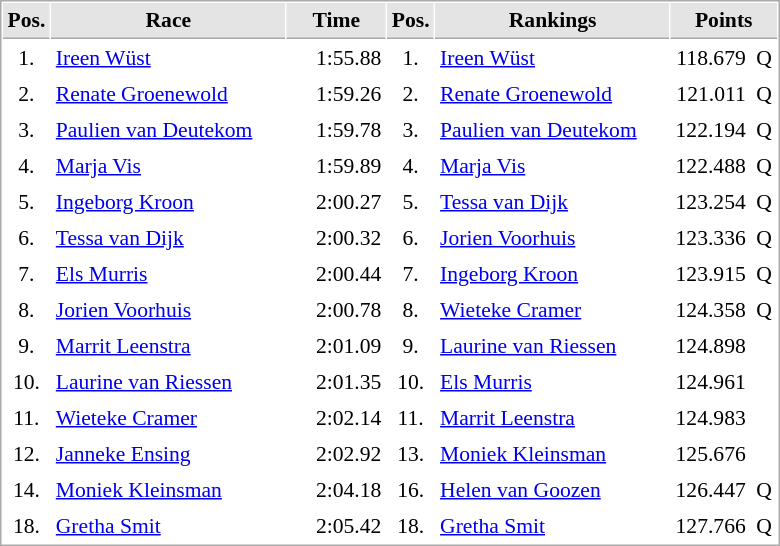<table cellspacing="1" cellpadding="3" style="border:1px solid #AAAAAA;font-size:90%">
<tr bgcolor="#E4E4E4">
<th style="border-bottom:1px solid #AAAAAA" width=10>Pos.</th>
<th style="border-bottom:1px solid #AAAAAA" width=150>Race</th>
<th style="border-bottom:1px solid #AAAAAA" width=60>Time</th>
<th style="border-bottom:1px solid #AAAAAA" width=10>Pos.</th>
<th style="border-bottom:1px solid #AAAAAA" width=150>Rankings</th>
<th colspan="2" style="border-bottom:1px solid #AAAAAA" width=60>Points</th>
</tr>
<tr>
<td align="center">1.</td>
<td><a href='#'>Ireen Wüst</a></td>
<td align="right">1:55.88</td>
<td align="center">1.</td>
<td><a href='#'>Ireen Wüst</a></td>
<td align="right">118.679</td>
<td align="right">Q</td>
</tr>
<tr>
<td align="center">2.</td>
<td><a href='#'>Renate Groenewold</a></td>
<td align="right">1:59.26</td>
<td align="center">2.</td>
<td><a href='#'>Renate Groenewold</a></td>
<td align="right">121.011</td>
<td align="right">Q</td>
</tr>
<tr>
<td align="center">3.</td>
<td><a href='#'>Paulien van Deutekom</a></td>
<td align="right">1:59.78</td>
<td align="center">3.</td>
<td><a href='#'>Paulien van Deutekom</a></td>
<td align="right">122.194</td>
<td align="right">Q</td>
</tr>
<tr>
<td align="center">4.</td>
<td><a href='#'>Marja Vis</a></td>
<td align="right">1:59.89</td>
<td align="center">4.</td>
<td><a href='#'>Marja Vis</a></td>
<td align="right">122.488</td>
<td align="right">Q</td>
</tr>
<tr>
<td align="center">5.</td>
<td><a href='#'>Ingeborg Kroon</a></td>
<td align="right">2:00.27</td>
<td align="center">5.</td>
<td><a href='#'>Tessa van Dijk</a></td>
<td align="right">123.254</td>
<td align="right">Q</td>
</tr>
<tr>
<td align="center">6.</td>
<td><a href='#'>Tessa van Dijk</a></td>
<td align="right">2:00.32</td>
<td align="center">6.</td>
<td><a href='#'>Jorien Voorhuis</a></td>
<td align="right">123.336</td>
<td align="right">Q</td>
</tr>
<tr>
<td align="center">7.</td>
<td><a href='#'>Els Murris</a></td>
<td align="right">2:00.44</td>
<td align="center">7.</td>
<td><a href='#'>Ingeborg Kroon</a></td>
<td align="right">123.915</td>
<td align="right">Q</td>
</tr>
<tr>
<td align="center">8.</td>
<td><a href='#'>Jorien Voorhuis</a></td>
<td align="right">2:00.78</td>
<td align="center">8.</td>
<td><a href='#'>Wieteke Cramer</a></td>
<td align="right">124.358</td>
<td align="right">Q</td>
</tr>
<tr>
<td align="center">9.</td>
<td><a href='#'>Marrit Leenstra</a></td>
<td align="right">2:01.09</td>
<td align="center">9.</td>
<td><a href='#'>Laurine van Riessen</a></td>
<td align="right">124.898</td>
</tr>
<tr>
<td align="center">10.</td>
<td><a href='#'>Laurine van Riessen</a></td>
<td align="right">2:01.35</td>
<td align="center">10.</td>
<td><a href='#'>Els Murris</a></td>
<td align="right">124.961</td>
</tr>
<tr>
<td align="center">11.</td>
<td><a href='#'>Wieteke Cramer</a></td>
<td align="right">2:02.14</td>
<td align="center">11.</td>
<td><a href='#'>Marrit Leenstra</a></td>
<td align="right">124.983</td>
</tr>
<tr>
<td align="center">12.</td>
<td><a href='#'>Janneke Ensing</a></td>
<td align="right">2:02.92</td>
<td align="center">13.</td>
<td><a href='#'>Moniek Kleinsman</a></td>
<td align="right">125.676</td>
</tr>
<tr>
<td align="center">14.</td>
<td><a href='#'>Moniek Kleinsman</a></td>
<td align="right">2:04.18</td>
<td align="center">16.</td>
<td><a href='#'>Helen van Goozen</a></td>
<td align="right">126.447</td>
<td align="right">Q</td>
</tr>
<tr>
<td align="center">18.</td>
<td><a href='#'>Gretha Smit</a></td>
<td align="right">2:05.42</td>
<td align="center">18.</td>
<td><a href='#'>Gretha Smit</a></td>
<td align="right">127.766</td>
<td align="right">Q</td>
</tr>
</table>
